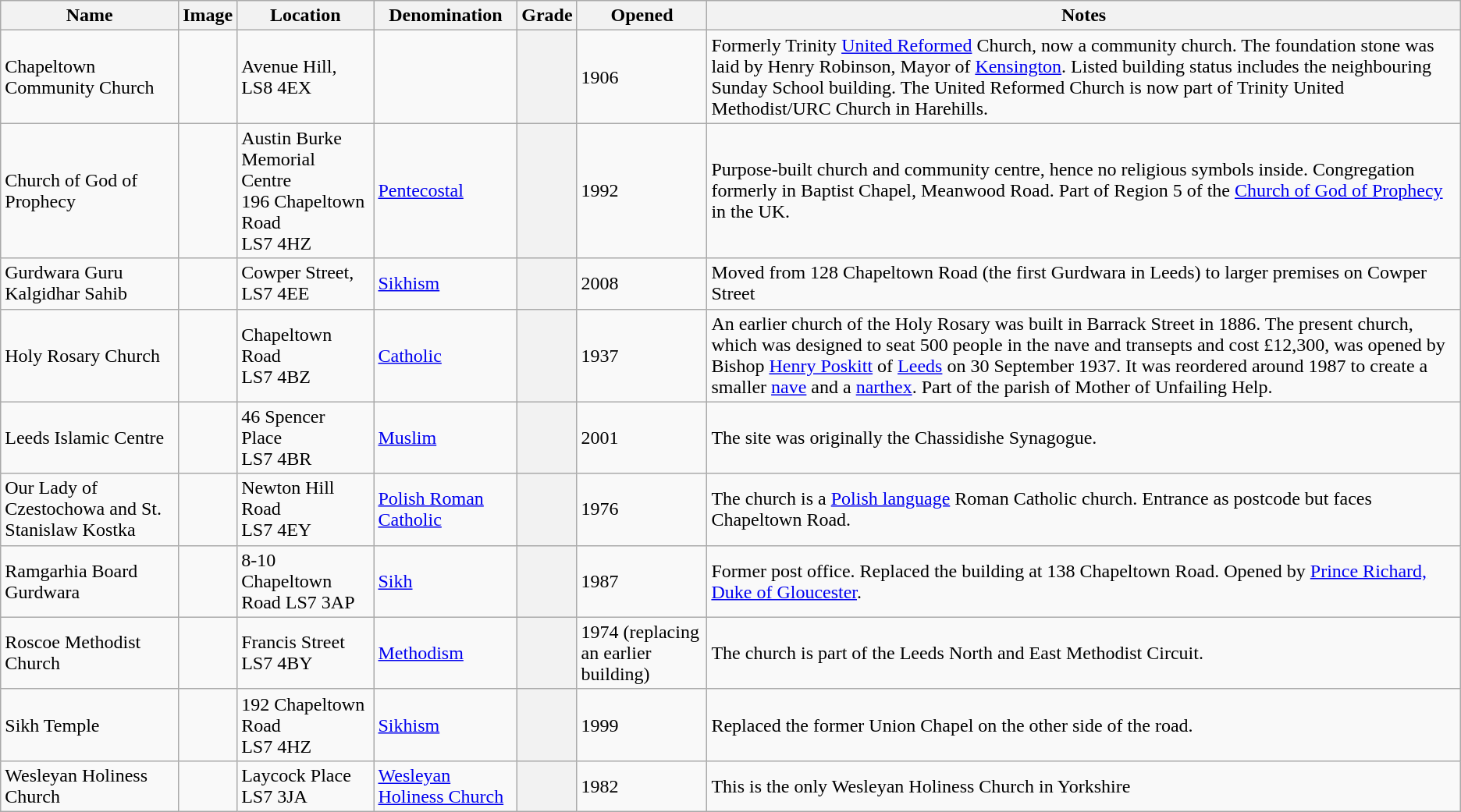<table class="wikitable sortable">
<tr>
<th>Name</th>
<th class="unsortable">Image</th>
<th>Location</th>
<th>Denomination</th>
<th>Grade</th>
<th>Opened</th>
<th class="unsortable">Notes</th>
</tr>
<tr>
<td>Chapeltown Community Church</td>
<td></td>
<td>Avenue Hill, LS8 4EX</td>
<td></td>
<th></th>
<td>1906</td>
<td>Formerly Trinity <a href='#'>United Reformed</a> Church, now a community church. The foundation stone was laid by Henry Robinson, Mayor of <a href='#'>Kensington</a>. Listed building status includes the neighbouring Sunday School building. The United Reformed Church is now part of Trinity United Methodist/URC Church in Harehills.</td>
</tr>
<tr>
<td>Church of God of Prophecy</td>
<td></td>
<td>Austin Burke Memorial Centre<br>196 Chapeltown Road<br>LS7 4HZ</td>
<td><a href='#'>Pentecostal</a></td>
<th></th>
<td>1992</td>
<td>Purpose-built church and community centre, hence no religious symbols inside. Congregation formerly in Baptist Chapel, Meanwood Road. Part of Region 5 of the <a href='#'>Church of God of Prophecy</a> in the UK.</td>
</tr>
<tr>
<td>Gurdwara Guru Kalgidhar Sahib</td>
<td></td>
<td>Cowper Street, LS7 4EE</td>
<td><a href='#'>Sikhism</a></td>
<th></th>
<td>2008</td>
<td>Moved from 128 Chapeltown Road (the first Gurdwara in Leeds) to larger premises on Cowper Street </td>
</tr>
<tr>
<td>Holy Rosary Church</td>
<td></td>
<td>Chapeltown Road<br>LS7 4BZ</td>
<td><a href='#'>Catholic</a></td>
<th></th>
<td>1937</td>
<td>An earlier church of the Holy Rosary was built in Barrack Street in 1886. The present church, which was designed to seat 500 people in the nave and transepts and cost £12,300, was opened by Bishop <a href='#'>Henry Poskitt</a> of <a href='#'>Leeds</a> on 30 September 1937. It was reordered around 1987 to create a smaller <a href='#'>nave</a> and a <a href='#'>narthex</a>. Part of the parish of Mother of Unfailing Help.</td>
</tr>
<tr>
<td>Leeds Islamic Centre</td>
<td></td>
<td>46 Spencer Place<br>LS7 4BR</td>
<td><a href='#'>Muslim</a></td>
<th></th>
<td>2001</td>
<td>The site was originally the Chassidishe Synagogue.</td>
</tr>
<tr>
<td>Our Lady of Czestochowa and St. Stanislaw Kostka</td>
<td></td>
<td>Newton Hill Road<br>LS7 4EY</td>
<td><a href='#'>Polish Roman Catholic</a></td>
<th></th>
<td>1976</td>
<td>The church is a <a href='#'>Polish language</a> Roman Catholic church. Entrance as postcode but faces Chapeltown Road.</td>
</tr>
<tr>
<td>Ramgarhia Board Gurdwara</td>
<td></td>
<td>8-10 Chapeltown Road LS7 3AP</td>
<td><a href='#'>Sikh</a></td>
<th></th>
<td>1987</td>
<td>Former post office. Replaced the building at 138 Chapeltown Road. Opened by <a href='#'>Prince Richard, Duke of Gloucester</a>.</td>
</tr>
<tr>
<td>Roscoe Methodist Church </td>
<td></td>
<td>Francis Street<br>LS7 4BY</td>
<td><a href='#'>Methodism</a></td>
<th></th>
<td>1974 (replacing an earlier building)</td>
<td>The church is part of the Leeds North and East Methodist Circuit.</td>
</tr>
<tr>
<td>Sikh Temple</td>
<td></td>
<td>192 Chapeltown Road<br>LS7 4HZ</td>
<td><a href='#'>Sikhism</a></td>
<th></th>
<td>1999</td>
<td>Replaced the former Union Chapel on the other side of the road.</td>
</tr>
<tr>
<td>Wesleyan Holiness Church</td>
<td></td>
<td>Laycock Place<br>LS7 3JA </td>
<td><a href='#'>Wesleyan Holiness Church</a></td>
<th></th>
<td>1982</td>
<td>This is the only Wesleyan Holiness Church in Yorkshire</td>
</tr>
</table>
